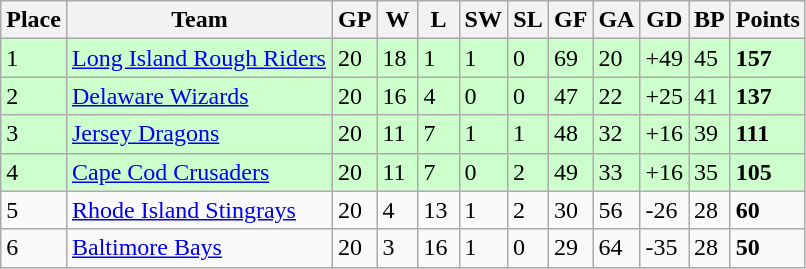<table class="wikitable">
<tr>
<th>Place</th>
<th style="width:170px;">Team</th>
<th width="20">GP</th>
<th width="20">W</th>
<th width="20">L</th>
<th width="20">SW</th>
<th width="20">SL</th>
<th width="20">GF</th>
<th width="20">GA</th>
<th width="25">GD</th>
<th width="20">BP</th>
<th>Points</th>
</tr>
<tr style="background:#cfc;">
<td>1</td>
<td><a href='#'>Long Island Rough Riders</a></td>
<td>20</td>
<td>18</td>
<td>1</td>
<td>1</td>
<td>0</td>
<td>69</td>
<td>20</td>
<td>+49</td>
<td>45</td>
<td><strong>157</strong></td>
</tr>
<tr style="background:#cfc;">
<td>2</td>
<td><a href='#'>Delaware Wizards</a></td>
<td>20</td>
<td>16</td>
<td>4</td>
<td>0</td>
<td>0</td>
<td>47</td>
<td>22</td>
<td>+25</td>
<td>41</td>
<td><strong>137</strong></td>
</tr>
<tr style="background:#cfc;">
<td>3</td>
<td><a href='#'>Jersey Dragons</a></td>
<td>20</td>
<td>11</td>
<td>7</td>
<td>1</td>
<td>1</td>
<td>48</td>
<td>32</td>
<td>+16</td>
<td>39</td>
<td><strong>111</strong></td>
</tr>
<tr style="background:#cfc;">
<td>4</td>
<td><a href='#'>Cape Cod Crusaders</a></td>
<td>20</td>
<td>11</td>
<td>7</td>
<td>0</td>
<td>2</td>
<td>49</td>
<td>33</td>
<td>+16</td>
<td>35</td>
<td><strong>105</strong></td>
</tr>
<tr>
<td>5</td>
<td><a href='#'>Rhode Island Stingrays</a></td>
<td>20</td>
<td>4</td>
<td>13</td>
<td>1</td>
<td>2</td>
<td>30</td>
<td>56</td>
<td>-26</td>
<td>28</td>
<td><strong>60</strong></td>
</tr>
<tr>
<td>6</td>
<td><a href='#'>Baltimore Bays</a></td>
<td>20</td>
<td>3</td>
<td>16</td>
<td>1</td>
<td>0</td>
<td>29</td>
<td>64</td>
<td>-35</td>
<td>28</td>
<td><strong>50</strong></td>
</tr>
</table>
